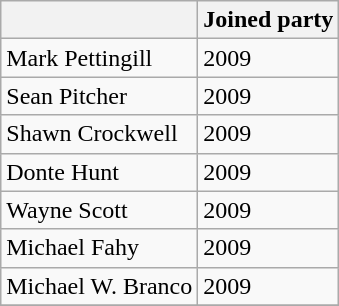<table class="wikitable">
<tr>
<th></th>
<th>Joined party</th>
</tr>
<tr>
<td>Mark Pettingill</td>
<td>2009</td>
</tr>
<tr>
<td>Sean Pitcher</td>
<td>2009</td>
</tr>
<tr>
<td>Shawn Crockwell</td>
<td>2009</td>
</tr>
<tr>
<td>Donte Hunt</td>
<td>2009</td>
</tr>
<tr>
<td>Wayne Scott</td>
<td>2009</td>
</tr>
<tr>
<td>Michael Fahy</td>
<td>2009</td>
</tr>
<tr>
<td>Michael W. Branco</td>
<td>2009</td>
</tr>
<tr The Bermuda Democratic Alliance was started by Graeme and Alex Outerbridge in 2006. The name was posted on Wikipedia under Bermuda Political Parties by Graeme Outerbridge. The name has now also been used by a new group that has broken away from the UBP.>
</tr>
</table>
